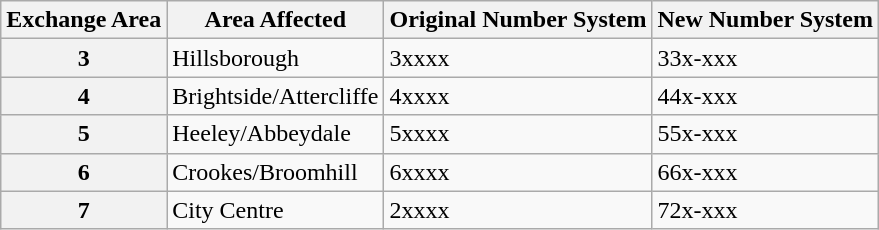<table class="wikitable">
<tr>
<th>Exchange Area</th>
<th>Area Affected</th>
<th>Original Number System</th>
<th>New Number System</th>
</tr>
<tr>
<th>3</th>
<td>Hillsborough</td>
<td>3xxxx</td>
<td>33x-xxx</td>
</tr>
<tr>
<th>4</th>
<td>Brightside/Attercliffe</td>
<td>4xxxx</td>
<td>44x-xxx</td>
</tr>
<tr>
<th>5</th>
<td>Heeley/Abbeydale</td>
<td>5xxxx</td>
<td>55x-xxx</td>
</tr>
<tr>
<th>6</th>
<td>Crookes/Broomhill</td>
<td>6xxxx</td>
<td>66x-xxx</td>
</tr>
<tr>
<th>7</th>
<td>City Centre</td>
<td>2xxxx</td>
<td>72x-xxx</td>
</tr>
</table>
